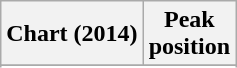<table class="wikitable sortable plainrowheaders" style="text-align:center">
<tr>
<th>Chart (2014)</th>
<th>Peak<br>position</th>
</tr>
<tr>
</tr>
<tr>
</tr>
<tr>
</tr>
<tr>
</tr>
<tr>
</tr>
<tr>
</tr>
<tr>
</tr>
<tr>
</tr>
<tr>
</tr>
</table>
